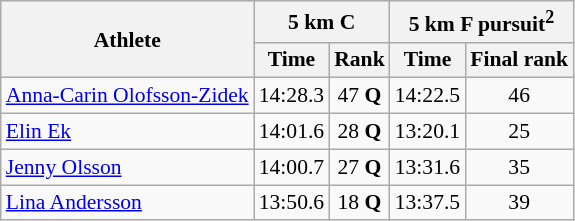<table class="wikitable" border="1" style="font-size:90%">
<tr>
<th rowspan=2>Athlete</th>
<th colspan=2>5 km C</th>
<th colspan=2>5 km F pursuit<sup>2</sup></th>
</tr>
<tr>
<th>Time</th>
<th>Rank</th>
<th>Time</th>
<th>Final rank</th>
</tr>
<tr>
<td><a href='#'>Anna-Carin Olofsson-Zidek</a></td>
<td align=center>14:28.3</td>
<td align=center>47 <strong>Q</strong></td>
<td align=center>14:22.5</td>
<td align=center>46</td>
</tr>
<tr>
<td><a href='#'>Elin Ek</a></td>
<td align=center>14:01.6</td>
<td align=center>28 <strong>Q</strong></td>
<td align=center>13:20.1</td>
<td align=center>25</td>
</tr>
<tr>
<td><a href='#'>Jenny Olsson</a></td>
<td align=center>14:00.7</td>
<td align=center>27 <strong>Q</strong></td>
<td align=center>13:31.6</td>
<td align=center>35</td>
</tr>
<tr>
<td><a href='#'>Lina Andersson</a></td>
<td align=center>13:50.6</td>
<td align=center>18 <strong>Q</strong></td>
<td align=center>13:37.5</td>
<td align=center>39</td>
</tr>
</table>
